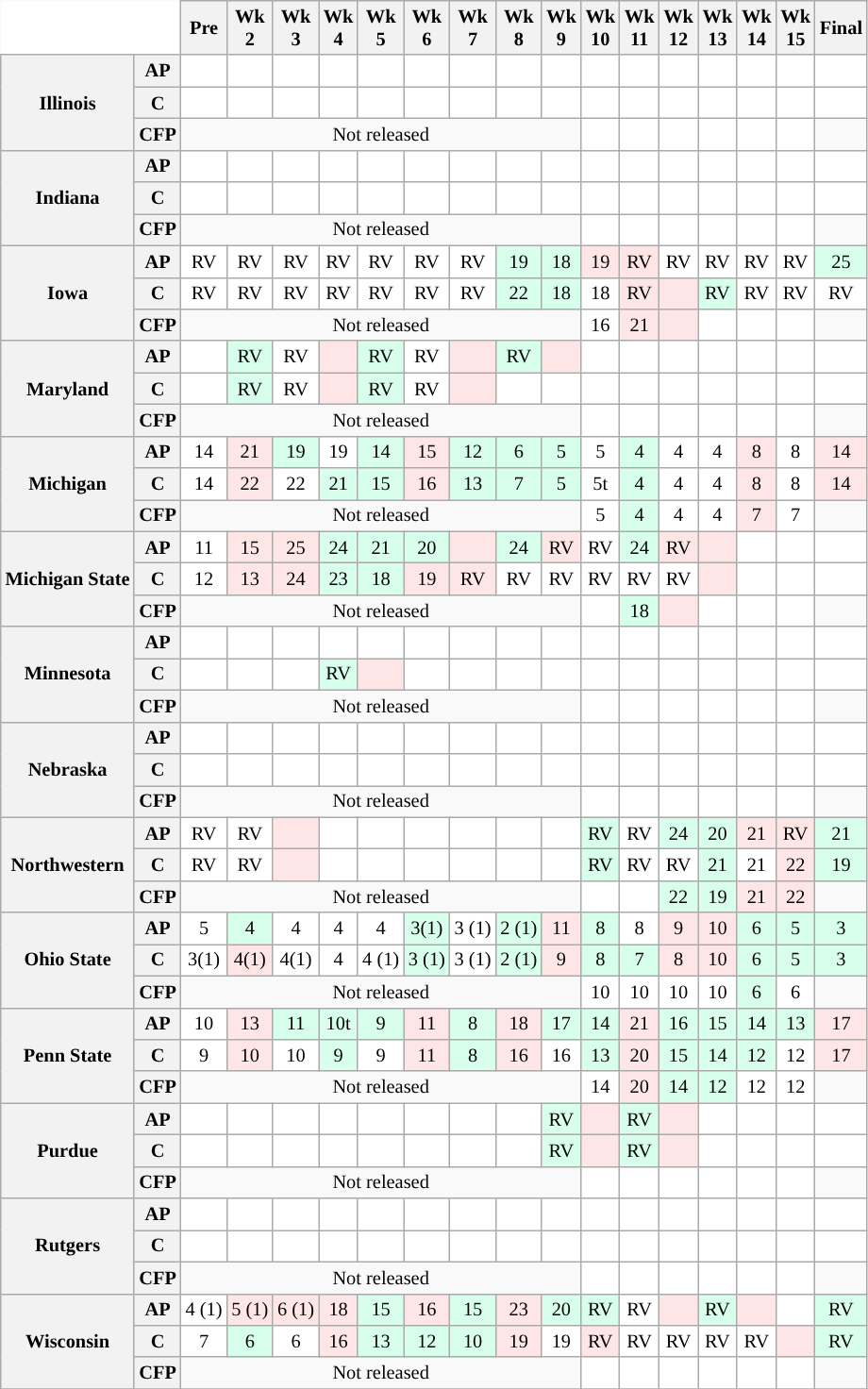<table class="wikitable" style="white-space:nowrap;font-size:85%;">
<tr>
<th colspan=2 style="background:white; border-top-style:hidden; border-left-style:hidden;"> </th>
<th>Pre</th>
<th>Wk<br>2</th>
<th>Wk<br>3</th>
<th>Wk<br>4</th>
<th>Wk<br>5</th>
<th>Wk<br>6</th>
<th>Wk<br>7</th>
<th>Wk<br>8</th>
<th>Wk<br>9</th>
<th>Wk<br>10</th>
<th>Wk<br>11</th>
<th>Wk<br>12</th>
<th>Wk<br>13</th>
<th>Wk<br>14</th>
<th>Wk<br>15</th>
<th>Final</th>
</tr>
<tr style="text-align:center;">
<th rowspan="3">Illinois</th>
<th>AP</th>
<td style="background:#FFF;"></td>
<td style="background:#FFF;"></td>
<td style="background:#FFF;"></td>
<td style="background:#FFF;"></td>
<td style="background:#FFF;"></td>
<td style="background:#FFF;"></td>
<td style="background:#FFF;"></td>
<td style="background:#FFF;"></td>
<td style="background:#FFF;"></td>
<td style="background:#FFF;"></td>
<td style="background:#FFF;"></td>
<td style="background:#FFF;"></td>
<td style="background:#FFF;"></td>
<td style="background:#FFF;"></td>
<td style="background:#FFF;"></td>
<td style="background:#FFF;"></td>
</tr>
<tr style="text-align:center;">
<th>C</th>
<td style="background:#FFF;"></td>
<td style="background:#FFF;"></td>
<td style="background:#FFF;"></td>
<td style="background:#FFF;"></td>
<td style="background:#FFF;"></td>
<td style="background:#FFF;"></td>
<td style="background:#FFF;"></td>
<td style="background:#FFF;"></td>
<td style="background:#FFF;"></td>
<td style="background:#FFF;"></td>
<td style="background:#FFF;"></td>
<td style="background:#FFF;"></td>
<td style="background:#FFF;"></td>
<td style="background:#FFF;"></td>
<td style="background:#FFF;"></td>
<td style="background:#FFF;"></td>
</tr>
<tr style="text-align:center;">
<th>CFP</th>
<td colspan="9" style="text-align:center;">Not released</td>
<td style="background:#FFF;"></td>
<td style="background:#FFF;"></td>
<td style="background:#FFF;"></td>
<td style="background:#FFF;"></td>
<td style="background:#FFF;"></td>
<td style="background:#FFF;"></td>
<td style="text-align:center;"></td>
</tr>
<tr style="text-align:center;">
<th rowspan="3">Indiana</th>
<th>AP</th>
<td style="background:#FFF;"></td>
<td style="background:#FFF;"></td>
<td style="background:#FFF;"></td>
<td style="background:#FFF;"></td>
<td style="background:#FFF;"></td>
<td style="background:#FFF;"></td>
<td style="background:#FFF;"></td>
<td style="background:#FFF;"></td>
<td style="background:#FFF;"></td>
<td style="background:#FFF;"></td>
<td style="background:#FFF;"></td>
<td style="background:#FFF;"></td>
<td style="background:#FFF;"></td>
<td style="background:#FFF;"></td>
<td style="background:#FFF;"></td>
<td style="background:#FFF;"></td>
</tr>
<tr style="text-align:center;">
<th>C</th>
<td style="background:#FFF;"></td>
<td style="background:#FFF;"></td>
<td style="background:#FFF;"></td>
<td style="background:#FFF;"></td>
<td style="background:#FFF;"></td>
<td style="background:#FFF;"></td>
<td style="background:#FFF;"></td>
<td style="background:#FFF;"></td>
<td style="background:#FFF;"></td>
<td style="background:#FFF;"></td>
<td style="background:#FFF;"></td>
<td style="background:#FFF;"></td>
<td style="background:#FFF;"></td>
<td style="background:#FFF;"></td>
<td style="background:#FFF;"></td>
<td style="background:#FFF;"></td>
</tr>
<tr style="text-align:center;">
<th>CFP</th>
<td colspan="9" style="text-align:center;">Not released</td>
<td style="background:#FFF;"></td>
<td style="background:#FFF;"></td>
<td style="background:#FFF;"></td>
<td style="background:#FFF;"></td>
<td style="background:#FFF;"></td>
<td style="background:#FFF;"></td>
<td style="text-align:center;"></td>
</tr>
<tr style="text-align:center;">
<th rowspan="3">Iowa</th>
<th>AP</th>
<td style="background:#FFF;">RV</td>
<td style="background:#FFF;">RV</td>
<td style="background:#FFF;">RV</td>
<td style="background:#FFF;">RV</td>
<td style="background:#FFF;">RV</td>
<td style="background:#FFF;">RV</td>
<td style="background:#FFF;">RV</td>
<td style="background:#d8ffeb;">19</td>
<td style="background:#d8ffeb;">18</td>
<td style="background:#ffe6e6;">19</td>
<td style="background:#ffe6e6;">RV</td>
<td style="background:#FFF;">RV</td>
<td style="background:#FFF;">RV</td>
<td style="background:#FFF;">RV</td>
<td style="background:#FFF;">RV</td>
<td style="background:#d8ffeb;">25</td>
</tr>
<tr style="text-align:center;">
<th>C</th>
<td style="background:#FFF;">RV</td>
<td style="background:#FFF;">RV</td>
<td style="background:#FFF;">RV</td>
<td style="background:#FFF;">RV</td>
<td style="background:#FFF;">RV</td>
<td style="background:#FFF;">RV</td>
<td style="background:#FFF;">RV</td>
<td style="background:#d8ffeb;">22</td>
<td style="background:#d8ffeb;">18</td>
<td style="background:#FFF;">18</td>
<td style="background:#ffe6e6;">RV</td>
<td style="background:#ffe6e6;"></td>
<td style="background:#d8ffeb;">RV</td>
<td style="background:#FFF;">RV</td>
<td style="background:#FFF;">RV</td>
<td style="background:#FFF;">RV</td>
</tr>
<tr style="text-align:center;">
<th>CFP</th>
<td colspan="9" style="text-align:center;">Not released</td>
<td style="background:#FFF;">16</td>
<td style="background:#ffe6e6;">21</td>
<td style="background:#ffe6e6;"></td>
<td style="background:#FFF;"></td>
<td style="background:#FFF;"></td>
<td style="background:#FFF;"></td>
<td style="text-align:center;"></td>
</tr>
<tr style="text-align:center;">
<th rowspan="3">Maryland</th>
<th>AP</th>
<td style="background:#FFF;"></td>
<td style="background:#d8ffeb;">RV</td>
<td style="background:#FFF;">RV</td>
<td style="background:#ffe6e6;"></td>
<td style="background:#d8ffeb;">RV</td>
<td style="background:#FFF;">RV</td>
<td style="background:#ffe6e6;"></td>
<td style="background:#d8ffeb;">RV</td>
<td style="background:#ffe6e6;"></td>
<td style="background:#FFF;"></td>
<td style="background:#FFF;"></td>
<td style="background:#FFF;"></td>
<td style="background:#FFF;"></td>
<td style="background:#FFF;"></td>
<td style="background:#FFF;"></td>
<td style="background:#FFF;"></td>
</tr>
<tr style="text-align:center;">
<th>C</th>
<td style="background:#FFF;"></td>
<td style="background:#d8ffeb;">RV</td>
<td style="background:#FFF;">RV</td>
<td style="background:#ffe6e6;"></td>
<td style="background:#d8ffeb;">RV</td>
<td style="background:#FFF;">RV</td>
<td style="background:#ffe6e6;"></td>
<td style="background:#FFF;"></td>
<td style="background:#FFF;"></td>
<td style="background:#FFF;"></td>
<td style="background:#FFF;"></td>
<td style="background:#FFF;"></td>
<td style="background:#FFF;"></td>
<td style="background:#FFF;"></td>
<td style="background:#FFF;"></td>
<td style="background:#FFF;"></td>
</tr>
<tr style="text-align:center;">
<th>CFP</th>
<td colspan="9" style="text-align:center;">Not released</td>
<td style="background:#FFF;"></td>
<td style="background:#FFF;"></td>
<td style="background:#FFF;"></td>
<td style="background:#FFF;"></td>
<td style="background:#FFF;"></td>
<td style="background:#FFF;"></td>
<td style="text-align:center;"></td>
</tr>
<tr style="text-align:center;">
<th rowspan="3">Michigan</th>
<th>AP</th>
<td style="background:#FFF;">14</td>
<td style="background:#ffe6e6;">21</td>
<td style="background:#d8ffeb;">19</td>
<td style="background:#FFF;">19</td>
<td style="background:#d8ffeb;">14</td>
<td style="background:#ffe6e6;">15</td>
<td style="background:#d8ffeb;">12</td>
<td style="background:#d8ffeb;">6</td>
<td style="background:#d8ffeb;">5</td>
<td style="background:#FFF;">5</td>
<td style="background:#d8ffeb;">4</td>
<td style="background:#FFF;">4</td>
<td style="background:#FFF;">4</td>
<td style="background:#ffe6e6;">8</td>
<td style="background:#FFF;">8</td>
<td style="background:#ffe6e6;">14</td>
</tr>
<tr style="text-align:center;">
<th>C</th>
<td style="background:#FFF;">14</td>
<td style="background:#ffe6e6;">22</td>
<td style="background:#FFF;">22</td>
<td style="background:#d8ffeb;">21</td>
<td style="background:#d8ffeb;">15</td>
<td style="background:#ffe6e6;">16</td>
<td style="background:#d8ffeb;">13</td>
<td style="background:#d8ffeb;">7</td>
<td style="background:#d8ffeb;">5</td>
<td style="background:#FFF;">5t</td>
<td style="background:#d8ffeb;">4</td>
<td style="background:#FFF;">4</td>
<td style="background:#FFF;">4</td>
<td style="background:#ffe6e6;">8</td>
<td style="background:#FFF;">8</td>
<td style="background:#ffe6e6;">14</td>
</tr>
<tr style="text-align:center;">
<th>CFP</th>
<td colspan="9" style="text-align:center;">Not released</td>
<td style="background:#FFF;">5</td>
<td style="background:#d8ffeb;">4</td>
<td style="background:#FFF;">4</td>
<td style="background:#FFF;">4</td>
<td style="background:#ffe6e6;">7</td>
<td style="background:#FFF;">7</td>
<td style="text-align:center;"></td>
</tr>
<tr style="text-align:center;">
<th rowspan="3">Michigan State</th>
<th>AP</th>
<td style="background:#FFF;">11</td>
<td style="background:#ffe6e6;">15</td>
<td style="background:#ffe6e6;">25</td>
<td style="background:#d8ffeb;">24</td>
<td style="background:#d8ffeb;">21</td>
<td style="background:#d8ffeb;">20</td>
<td style="background:#ffe6e6;"></td>
<td style="background:#d8ffeb;">24</td>
<td style="background:#ffe6e6;">RV</td>
<td style="background:#FFF;">RV</td>
<td style="background:#d8ffeb;">24</td>
<td style="background:#ffe6e6;">RV</td>
<td style="background:#ffe6e6;"></td>
<td style="background:#FFF;"></td>
<td style="background:#FFF;"></td>
<td style="background:#FFF;"></td>
</tr>
<tr style="text-align:center;">
<th>C</th>
<td style="background:#FFF;">12</td>
<td style="background:#ffe6e6;">13</td>
<td style="background:#ffe6e6;">24</td>
<td style="background:#d8ffeb;">23</td>
<td style="background:#d8ffeb;">18</td>
<td style="background:#ffe6e6;">19</td>
<td style="background:#ffe6e6;">RV</td>
<td style="background:#FFF;">RV</td>
<td style="background:#FFF;">RV</td>
<td style="background:#FFF;">RV</td>
<td style="background:#FFF;">RV</td>
<td style="background:#FFF;">RV</td>
<td style="background:#ffe6e6;"></td>
<td style="background:#FFF;"></td>
<td style="background:#FFF;"></td>
<td style="background:#FFF;"></td>
</tr>
<tr style="text-align:center;">
<th>CFP</th>
<td colspan="9" style="text-align:center;">Not released</td>
<td style="background:#FFF;"></td>
<td style="background:#d8ffeb;">18</td>
<td style="background:#ffe6e6;"></td>
<td style="background:#FFF;"></td>
<td style="background:#FFF;"></td>
<td style="background:#FFF;"></td>
<td style="text-align:center;"></td>
</tr>
<tr style="text-align:center;">
<th rowspan="3">Minnesota</th>
<th>AP</th>
<td style="background:#FFF;"></td>
<td style="background:#FFF;"></td>
<td style="background:#FFF;"></td>
<td style="background:#FFF;"></td>
<td style="background:#FFF;"></td>
<td style="background:#FFF;"></td>
<td style="background:#FFF;"></td>
<td style="background:#FFF;"></td>
<td style="background:#FFF;"></td>
<td style="background:#FFF;"></td>
<td style="background:#FFF;"></td>
<td style="background:#FFF;"></td>
<td style="background:#FFF;"></td>
<td style="background:#FFF;"></td>
<td style="background:#FFF;"></td>
<td style="background:#FFF;"></td>
</tr>
<tr style="text-align:center;">
<th>C</th>
<td style="background:#FFF;"></td>
<td style="background:#FFF;"></td>
<td style="background:#FFF;"></td>
<td style="background:#d8ffeb;">RV</td>
<td style="background:#ffe6e6;"></td>
<td style="background:#FFF;"></td>
<td style="background:#FFF;"></td>
<td style="background:#FFF;"></td>
<td style="background:#FFF;"></td>
<td style="background:#FFF;"></td>
<td style="background:#FFF;"></td>
<td style="background:#FFF;"></td>
<td style="background:#FFF;"></td>
<td style="background:#FFF;"></td>
<td style="background:#FFF;"></td>
<td style="background:#FFF;"></td>
</tr>
<tr style="text-align:center;">
<th>CFP</th>
<td colspan="9" style="text-align:center;">Not released</td>
<td style="background:#FFF;"></td>
<td style="background:#FFF;"></td>
<td style="background:#FFF;"></td>
<td style="background:#FFF;"></td>
<td style="background:#FFF;"></td>
<td style="background:#FFF;"></td>
<td style="text-align:center;"></td>
</tr>
<tr style="text-align:center;">
<th rowspan="3">Nebraska</th>
<th>AP</th>
<td style="background:#FFF;"></td>
<td style="background:#FFF;"></td>
<td style="background:#FFF;"></td>
<td style="background:#FFF;"></td>
<td style="background:#FFF;"></td>
<td style="background:#FFF;"></td>
<td style="background:#FFF;"></td>
<td style="background:#FFF;"></td>
<td style="background:#FFF;"></td>
<td style="background:#FFF;"></td>
<td style="background:#FFF;"></td>
<td style="background:#FFF;"></td>
<td style="background:#FFF;"></td>
<td style="background:#FFF;"></td>
<td style="background:#FFF;"></td>
<td style="background:#FFF;"></td>
</tr>
<tr style="text-align:center;">
<th>C</th>
<td style="background:#FFF;"></td>
<td style="background:#FFF;"></td>
<td style="background:#FFF;"></td>
<td style="background:#FFF;"></td>
<td style="background:#FFF;"></td>
<td style="background:#FFF;"></td>
<td style="background:#FFF;"></td>
<td style="background:#FFF;"></td>
<td style="background:#FFF;"></td>
<td style="background:#FFF;"></td>
<td style="background:#FFF;"></td>
<td style="background:#FFF;"></td>
<td style="background:#FFF;"></td>
<td style="background:#FFF;"></td>
<td style="background:#FFF;"></td>
<td style="background:#FFF;"></td>
</tr>
<tr style="text-align:center;">
<th>CFP</th>
<td colspan="9" style="text-align:center;">Not released</td>
<td style="background:#FFF;"></td>
<td style="background:#FFF;"></td>
<td style="background:#FFF;"></td>
<td style="background:#FFF;"></td>
<td style="background:#FFF;"></td>
<td style="background:#FFF;"></td>
<td style="text-align:center;"></td>
</tr>
<tr style="text-align:center;">
<th rowspan="3">Northwestern</th>
<th>AP</th>
<td style="background:#FFF;">RV</td>
<td style="background:#FFF;">RV</td>
<td style="background:#ffe6e6;"></td>
<td style="background:#FFF;"></td>
<td style="background:#FFF;"></td>
<td style="background:#FFF;"></td>
<td style="background:#FFF;"></td>
<td style="background:#FFF;"></td>
<td style="background:#FFF;"></td>
<td style="background:#d8ffeb;">RV</td>
<td style="background:#FFF;">RV</td>
<td style="background:#d8ffeb;">24</td>
<td style="background:#d8ffeb;">20</td>
<td style="background:#ffe6e6;">21</td>
<td style="background:#ffe6e6;">RV</td>
<td style="background:#d8ffeb;">21</td>
</tr>
<tr style="text-align:center;">
<th>C</th>
<td style="background:#FFF;">RV</td>
<td style="background:#FFF;">RV</td>
<td style="background:#ffe6e6;"></td>
<td style="background:#FFF;"></td>
<td style="background:#FFF;"></td>
<td style="background:#FFF;"></td>
<td style="background:#FFF;"></td>
<td style="background:#FFF;"></td>
<td style="background:#FFF;"></td>
<td style="background:#d8ffeb;">RV</td>
<td style="background:#FFF;">RV</td>
<td style="background:#FFF;">RV</td>
<td style="background:#d8ffeb;">21</td>
<td style="background:#FFF;">21</td>
<td style="background:#ffe6e6;">22</td>
<td style="background:#d8ffeb;">19</td>
</tr>
<tr style="text-align:center;">
<th>CFP</th>
<td colspan="9" style="text-align:center;">Not released</td>
<td style="background:#FFF;"></td>
<td style="background:#FFF;"></td>
<td style="background:#d8ffeb;">22</td>
<td style="background:#d8ffeb;">19</td>
<td style="background:#ffe6e6;">21</td>
<td style="background:#ffe6e6;">22</td>
<td style="text-align:center;"></td>
</tr>
<tr style="text-align:center;">
<th rowspan="3">Ohio State</th>
<th>AP</th>
<td style="background:#FFF;">5</td>
<td style="background:#d8ffeb;">4</td>
<td style="background:#FFF;">4</td>
<td style="background:#FFF;">4</td>
<td style="background:#FFF;">4</td>
<td style="background:#d8ffeb;">3(1)</td>
<td style="background:#FFF;">3 (1)</td>
<td style="background:#d8ffeb;">2 (1)</td>
<td style="background:#ffe6e6;">11</td>
<td style="background:#d8ffeb;">8</td>
<td style="background:#FFF;">8</td>
<td style="background:#ffe6e6;">9</td>
<td style="background:#ffe6e6;">10</td>
<td style="background:#d8ffeb;">6</td>
<td style="background:#d8ffeb;">5</td>
<td style="background:#d8ffeb;">3</td>
</tr>
<tr style="text-align:center;">
<th>C</th>
<td style="background:#FFF;">3(1)</td>
<td style="background:#ffe6e6;">4(1)</td>
<td style="background:#FFF;">4(1)</td>
<td style="background:#FFF;">4</td>
<td style="background:#FFF;">4 (1)</td>
<td style="background:#d8ffeb;">3 (1)</td>
<td style="background:#FFF;">3 (1)</td>
<td style="background:#d8ffeb;">2 (1)</td>
<td style="background:#ffe6e6;">9</td>
<td style="background:#d8ffeb;">8</td>
<td style="background:#d8ffeb;">7</td>
<td style="background:#ffe6e6;">8</td>
<td style="background:#ffe6e6;">10</td>
<td style="background:#d8ffeb;">6</td>
<td style="background:#d8ffeb;">5</td>
<td style="background:#d8ffeb;">3</td>
</tr>
<tr style="text-align:center;">
<th>CFP</th>
<td colspan="9" style="text-align:center;">Not released</td>
<td style="background:#FFF;">10</td>
<td style="background:#FFF;">10</td>
<td style="background:#FFF;">10</td>
<td style="background:#FFF;">10</td>
<td style="background:#d8ffeb;">6</td>
<td style="background:#FFF;">6</td>
<td style="text-align:center;"></td>
</tr>
<tr style="text-align:center;">
<th rowspan="3">Penn State</th>
<th>AP</th>
<td style="background:#FFF;">10</td>
<td style="background:#ffe6e6;">13</td>
<td style="background:#d8ffeb;">11</td>
<td style="background:#d8ffeb;">10t</td>
<td style="background:#d8ffeb;">9</td>
<td style="background:#ffe6e6;">11</td>
<td style="background:#d8ffeb;">8</td>
<td style="background:#ffe6e6;">18</td>
<td style="background:#d8ffeb;">17</td>
<td style="background:#d8ffeb;">14</td>
<td style="background:#ffe6e6;">21</td>
<td style="background:#d8ffeb;">16</td>
<td style="background:#d8ffeb;">15</td>
<td style="background:#d8ffeb;">14</td>
<td style="background:#d8ffeb;">13</td>
<td style="background:#ffe6e6;">17</td>
</tr>
<tr style="text-align:center;">
<th>C</th>
<td style="background:#FFF;">9</td>
<td style="background:#ffe6e6;">10</td>
<td style="background:#FFF;">10</td>
<td style="background:#d8ffeb;">9</td>
<td style="background:#FFF;">9</td>
<td style="background:#ffe6e6;">11</td>
<td style="background:#d8ffeb;">8</td>
<td style="background:#ffe6e6;">16</td>
<td style="background:#FFF;">16</td>
<td style="background:#d8ffeb;">13</td>
<td style="background:#ffe6e6;">20</td>
<td style="background:#d8ffeb;">15</td>
<td style="background:#d8ffeb;">14</td>
<td style="background:#d8ffeb;">12</td>
<td style="background:#FFF;">12</td>
<td style="background:#ffe6e6;">17</td>
</tr>
<tr style="text-align:center;">
<th>CFP</th>
<td colspan="9" style="text-align:center;">Not released</td>
<td style="background:#FFF;">14</td>
<td style="background:#ffe6e6;">20</td>
<td style="background:#d8ffeb;">14</td>
<td style="background:#d8ffeb;">12</td>
<td style="background:#FFF;">12</td>
<td style="background:#FFF;">12</td>
<td style="text-align:center;"></td>
</tr>
<tr style="text-align:center;">
<th rowspan="3">Purdue</th>
<th>AP</th>
<td style="background:#FFF;"></td>
<td style="background:#FFF;"></td>
<td style="background:#FFF;"></td>
<td style="background:#FFF;"></td>
<td style="background:#FFF;"></td>
<td style="background:#FFF;"></td>
<td style="background:#FFF;"></td>
<td style="background:#FFF;"></td>
<td style="background:#d8ffeb;">RV</td>
<td style="background:#ffe6e6;"></td>
<td style="background:#d8ffeb;">RV</td>
<td style="background:#ffe6e6;"></td>
<td style="background:#FFF;"></td>
<td style="background:#FFF;"></td>
<td style="background:#FFF;"></td>
<td style="background:#FFF;"></td>
</tr>
<tr style="text-align:center;">
<th>C</th>
<td style="background:#FFF;"></td>
<td style="background:#FFF;"></td>
<td style="background:#FFF;"></td>
<td style="background:#FFF;"></td>
<td style="background:#FFF;"></td>
<td style="background:#FFF;"></td>
<td style="background:#FFF;"></td>
<td style="background:#FFF;"></td>
<td style="background:#d8ffeb;">RV</td>
<td style="background:#ffe6e6;"></td>
<td style="background:#d8ffeb;">RV</td>
<td style="background:#ffe6e6;"></td>
<td style="background:#FFF;"></td>
<td style="background:#FFF;"></td>
<td style="background:#FFF;"></td>
<td style="background:#FFF;"></td>
</tr>
<tr style="text-align:center;">
<th>CFP</th>
<td colspan="9" style="text-align:center;">Not released</td>
<td style="background:#FFF;"></td>
<td style="background:#FFF;"></td>
<td style="background:#FFF;"></td>
<td style="background:#FFF;"></td>
<td style="background:#FFF;"></td>
<td style="background:#FFF;"></td>
<td style="text-align:center;"></td>
</tr>
<tr style="text-align:center;">
<th rowspan="3"><strong>Rutgers</strong></th>
<th>AP</th>
<td style="background:#FFF;"></td>
<td style="background:#FFF;"></td>
<td style="background:#FFF;"></td>
<td style="background:#FFF;"></td>
<td style="background:#FFF;"></td>
<td style="background:#FFF;"></td>
<td style="background:#FFF;"></td>
<td style="background:#FFF;"></td>
<td style="background:#FFF;"></td>
<td style="background:#FFF;"></td>
<td style="background:#FFF;"></td>
<td style="background:#FFF;"></td>
<td style="background:#FFF;"></td>
<td style="background:#FFF;"></td>
<td style="background:#FFF;"></td>
<td style="background:#FFF;"></td>
</tr>
<tr style="text-align:center;">
<th>C</th>
<td style="background:#FFF;"></td>
<td style="background:#FFF;"></td>
<td style="background:#FFF;"></td>
<td style="background:#FFF;"></td>
<td style="background:#FFF;"></td>
<td style="background:#FFF;"></td>
<td style="background:#FFF;"></td>
<td style="background:#FFF;"></td>
<td style="background:#FFF;"></td>
<td style="background:#FFF;"></td>
<td style="background:#FFF;"></td>
<td style="background:#FFF;"></td>
<td style="background:#FFF;"></td>
<td style="background:#FFF;"></td>
<td style="background:#FFF;"></td>
<td style="background:#FFF;"></td>
</tr>
<tr style="text-align:center;">
<th>CFP</th>
<td colspan="9" style="text-align:center;">Not released</td>
<td style="background:#FFF;"></td>
<td style="background:#FFF;"></td>
<td style="background:#FFF;"></td>
<td style="background:#FFF;"></td>
<td style="background:#FFF;"></td>
<td style="background:#FFF;"></td>
<td style="text-align:center;"></td>
</tr>
<tr style="text-align:center;">
<th rowspan="3">Wisconsin</th>
<th>AP</th>
<td style="background:#FFF;">4 (1)</td>
<td style="background:#ffe6e6;">5 (1)</td>
<td style="background:#ffe6e6;">6 (1)</td>
<td style="background:#ffe6e6;">18</td>
<td style="background:#d8ffeb;">15</td>
<td style="background:#ffe6e6;">16</td>
<td style="background:#d8ffeb;">15</td>
<td style="background:#ffe6e6;">23</td>
<td style="background:#d8ffeb;">20</td>
<td style="background:#d8ffeb;">RV</td>
<td style="background:#FFF;">RV</td>
<td style="background:#ffe6e6;"></td>
<td style="background:#d8ffeb;">RV</td>
<td style="background:#ffe6e6;"></td>
<td style="background:#FFF;"></td>
<td style="background:#d8ffeb;">RV</td>
</tr>
<tr style="text-align:center;">
<th>C</th>
<td style="background:#FFF;">7</td>
<td style="background:#d8ffeb;">6</td>
<td style="background:#FFF;">6</td>
<td style="background:#ffe6e6;">16</td>
<td style="background:#d8ffeb;">13</td>
<td style="background:#d8ffeb;">12</td>
<td style="background:#d8ffeb;">10</td>
<td style="background:#ffe6e6;">19</td>
<td style="background:#FFF;">19</td>
<td style="background:#ffe6e6;">RV</td>
<td style="background:#FFF;">RV</td>
<td style="background:#FFF;">RV</td>
<td style="background:#FFF;">RV</td>
<td style="background:#FFF;">RV</td>
<td style="background:#ffe6e6;"></td>
<td style="background:#d8ffeb;">RV</td>
</tr>
<tr style="text-align:center;">
<th>CFP</th>
<td colspan="9" style="text-align:center;">Not released</td>
<td style="background:#FFF;"></td>
<td style="background:#FFF;"></td>
<td style="background:#FFF;"></td>
<td style="background:#FFF;"></td>
<td style="background:#FFF;"></td>
<td style="background:#FFF;"></td>
<td style="text-align:center;"></td>
</tr>
<tr style="text-align:center;">
</tr>
</table>
